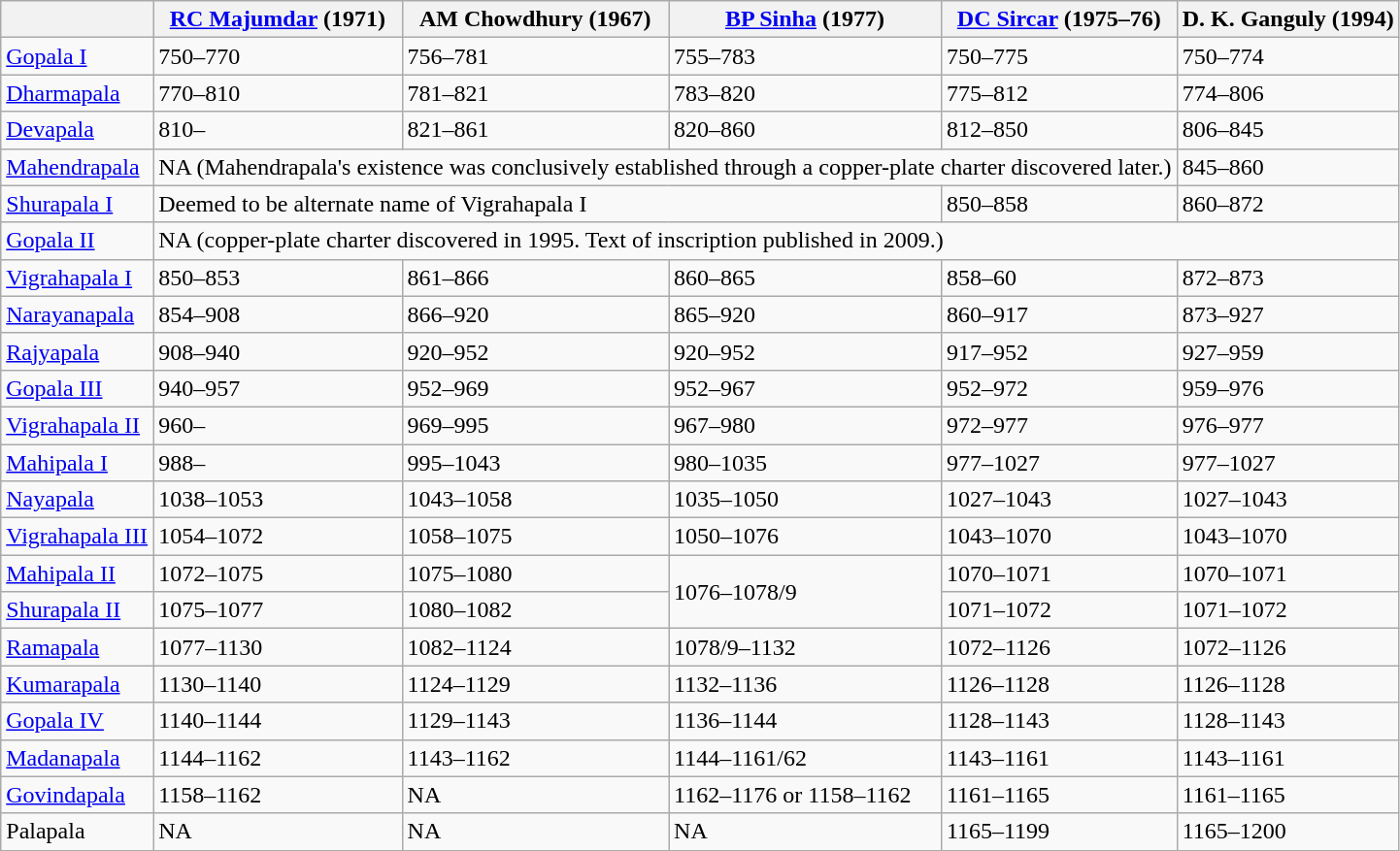<table class="wikitable">
<tr>
<th></th>
<th><a href='#'>RC Majumdar</a> (1971)</th>
<th>AM Chowdhury (1967)</th>
<th><a href='#'>BP Sinha</a> (1977)</th>
<th><a href='#'>DC Sircar</a> (1975–76)</th>
<th>D. K. Ganguly (1994)</th>
</tr>
<tr>
<td><a href='#'>Gopala I</a></td>
<td>750–770</td>
<td>756–781</td>
<td>755–783</td>
<td>750–775</td>
<td>750–774</td>
</tr>
<tr>
<td><a href='#'>Dharmapala</a></td>
<td>770–810</td>
<td>781–821</td>
<td>783–820</td>
<td>775–812</td>
<td>774–806</td>
</tr>
<tr>
<td><a href='#'>Devapala</a></td>
<td>810–</td>
<td>821–861</td>
<td>820–860</td>
<td>812–850</td>
<td>806–845</td>
</tr>
<tr>
<td><a href='#'>Mahendrapala</a></td>
<td colspan="4">NA (Mahendrapala's existence was conclusively established through a copper-plate charter discovered later.)</td>
<td>845–860</td>
</tr>
<tr>
<td><a href='#'>Shurapala I</a></td>
<td colspan="3">Deemed to be alternate name of Vigrahapala I</td>
<td>850–858</td>
<td>860–872</td>
</tr>
<tr>
<td><a href='#'>Gopala II</a></td>
<td colspan="5">NA (copper-plate charter discovered in 1995. Text of inscription published in 2009.)</td>
</tr>
<tr>
<td><a href='#'>Vigrahapala I</a></td>
<td>850–853</td>
<td>861–866</td>
<td>860–865</td>
<td>858–60</td>
<td>872–873</td>
</tr>
<tr>
<td><a href='#'>Narayanapala</a></td>
<td>854–908</td>
<td>866–920</td>
<td>865–920</td>
<td>860–917</td>
<td>873–927</td>
</tr>
<tr>
<td><a href='#'>Rajyapala</a></td>
<td>908–940</td>
<td>920–952</td>
<td>920–952</td>
<td>917–952</td>
<td>927–959</td>
</tr>
<tr>
<td><a href='#'>Gopala III</a></td>
<td>940–957</td>
<td>952–969</td>
<td>952–967</td>
<td>952–972</td>
<td>959–976</td>
</tr>
<tr>
<td><a href='#'>Vigrahapala II</a></td>
<td>960–</td>
<td>969–995</td>
<td>967–980</td>
<td>972–977</td>
<td>976–977</td>
</tr>
<tr>
<td><a href='#'>Mahipala I</a></td>
<td>988–</td>
<td>995–1043</td>
<td>980–1035</td>
<td>977–1027</td>
<td>977–1027</td>
</tr>
<tr>
<td><a href='#'>Nayapala</a></td>
<td>1038–1053</td>
<td>1043–1058</td>
<td>1035–1050</td>
<td>1027–1043</td>
<td>1027–1043</td>
</tr>
<tr>
<td><a href='#'>Vigrahapala III</a></td>
<td>1054–1072</td>
<td>1058–1075</td>
<td>1050–1076</td>
<td>1043–1070</td>
<td>1043–1070</td>
</tr>
<tr>
<td><a href='#'>Mahipala II</a></td>
<td>1072–1075</td>
<td>1075–1080</td>
<td rowspan="2">1076–1078/9</td>
<td>1070–1071</td>
<td>1070–1071</td>
</tr>
<tr>
<td><a href='#'>Shurapala II</a></td>
<td>1075–1077</td>
<td>1080–1082</td>
<td>1071–1072</td>
<td>1071–1072</td>
</tr>
<tr>
<td><a href='#'>Ramapala</a></td>
<td>1077–1130</td>
<td>1082–1124</td>
<td>1078/9–1132</td>
<td>1072–1126</td>
<td>1072–1126</td>
</tr>
<tr>
<td><a href='#'>Kumarapala</a></td>
<td>1130–1140</td>
<td>1124–1129</td>
<td>1132–1136</td>
<td>1126–1128</td>
<td>1126–1128</td>
</tr>
<tr>
<td><a href='#'>Gopala IV</a></td>
<td>1140–1144</td>
<td>1129–1143</td>
<td>1136–1144</td>
<td>1128–1143</td>
<td>1128–1143</td>
</tr>
<tr>
<td><a href='#'>Madanapala</a></td>
<td>1144–1162</td>
<td>1143–1162</td>
<td>1144–1161/62</td>
<td>1143–1161</td>
<td>1143–1161</td>
</tr>
<tr>
<td><a href='#'>Govindapala</a></td>
<td>1158–1162</td>
<td>NA</td>
<td>1162–1176 or 1158–1162</td>
<td>1161–1165</td>
<td>1161–1165</td>
</tr>
<tr>
<td>Palapala</td>
<td>NA</td>
<td>NA</td>
<td>NA</td>
<td>1165–1199</td>
<td>1165–1200</td>
</tr>
</table>
